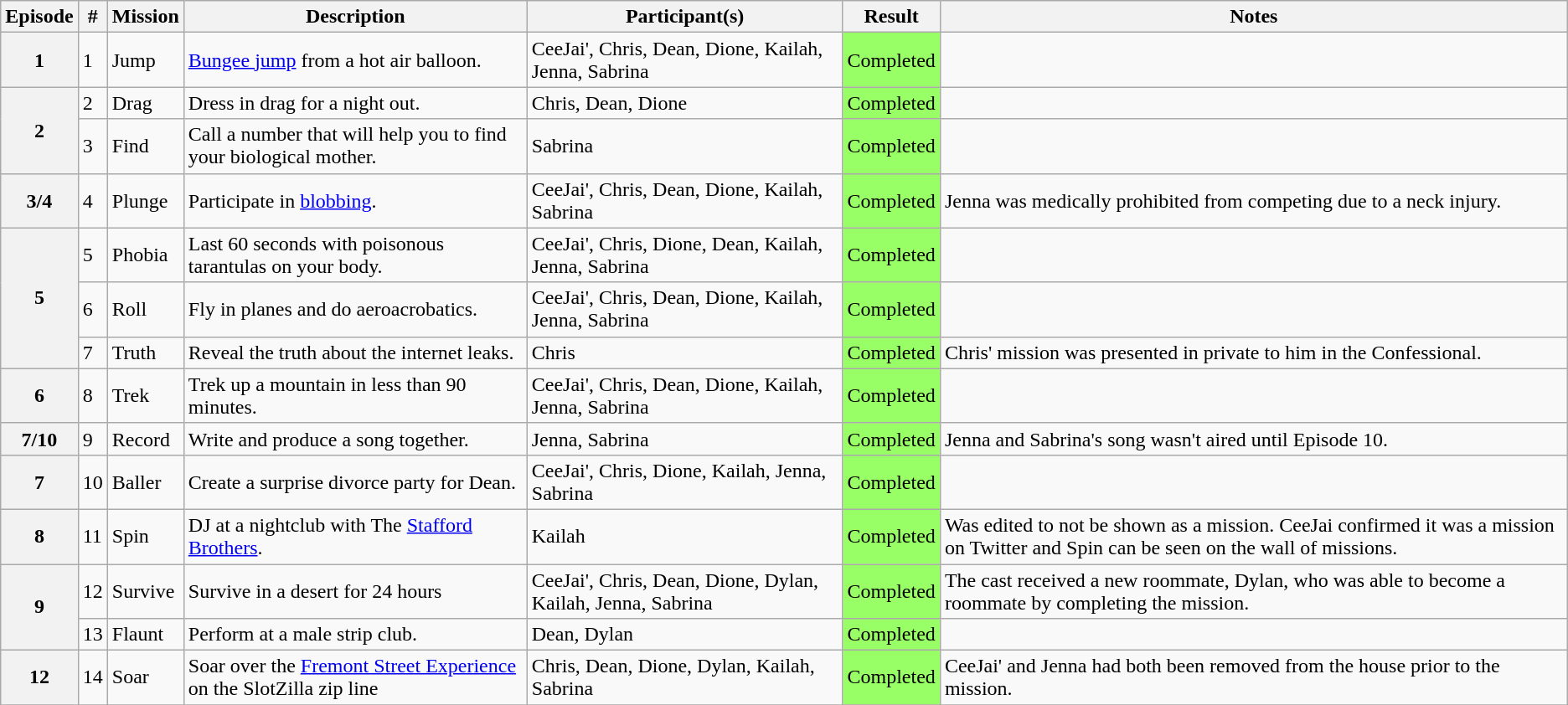<table class="wikitable">
<tr>
<th scope="col">Episode</th>
<th scope="col">#</th>
<th scope="col">Mission</th>
<th scope="col">Description</th>
<th scope="col">Participant(s)</th>
<th scope="col">Result</th>
<th scope="col">Notes</th>
</tr>
<tr>
<th scope="row">1</th>
<td>1</td>
<td>Jump</td>
<td><a href='#'>Bungee jump</a> from a hot air balloon.</td>
<td>CeeJai', Chris, Dean, Dione, Kailah, Jenna, Sabrina</td>
<td style="background:#9f6">Completed</td>
<td></td>
</tr>
<tr>
<th scope="row" rowspan=2>2</th>
<td>2</td>
<td>Drag</td>
<td>Dress in drag for a night out.</td>
<td>Chris, Dean, Dione</td>
<td style="background:#9f6">Completed</td>
<td></td>
</tr>
<tr>
<td>3</td>
<td>Find</td>
<td>Call a number that will help you to find your biological mother.</td>
<td>Sabrina</td>
<td style="background:#9f6">Completed</td>
<td></td>
</tr>
<tr>
<th scope="row">3/4</th>
<td>4</td>
<td>Plunge</td>
<td>Participate in <a href='#'>blobbing</a>.</td>
<td>CeeJai', Chris, Dean, Dione, Kailah, Sabrina</td>
<td style="background:#9f6">Completed</td>
<td>Jenna was medically prohibited from competing due to a neck injury.</td>
</tr>
<tr>
<th scope="row" rowspan="3">5</th>
<td>5</td>
<td>Phobia</td>
<td>Last 60 seconds with poisonous tarantulas on your body.</td>
<td>CeeJai', Chris, Dione, Dean, Kailah, Jenna, Sabrina</td>
<td style="background:#9f6">Completed</td>
<td></td>
</tr>
<tr>
<td>6</td>
<td>Roll</td>
<td>Fly in planes and do aeroacrobatics.</td>
<td>CeeJai', Chris, Dean, Dione, Kailah, Jenna, Sabrina</td>
<td style="background:#9f6">Completed</td>
<td></td>
</tr>
<tr>
<td>7</td>
<td>Truth</td>
<td>Reveal the truth about the internet leaks.</td>
<td>Chris</td>
<td style="background:#9f6">Completed</td>
<td>Chris' mission was presented in private to him in the Confessional.</td>
</tr>
<tr>
<th scope="row">6</th>
<td>8</td>
<td>Trek</td>
<td>Trek up a mountain in less than 90 minutes.</td>
<td>CeeJai', Chris, Dean, Dione, Kailah, Jenna, Sabrina</td>
<td style="background:#9f6">Completed</td>
<td></td>
</tr>
<tr>
<th scope="row">7/10</th>
<td>9</td>
<td>Record</td>
<td>Write and produce a song together.</td>
<td>Jenna, Sabrina</td>
<td style="background:#9f6">Completed</td>
<td>Jenna and Sabrina's song wasn't aired until Episode 10.</td>
</tr>
<tr>
<th scope="row">7</th>
<td>10</td>
<td>Baller</td>
<td>Create a surprise divorce party for Dean.</td>
<td>CeeJai', Chris, Dione, Kailah, Jenna, Sabrina</td>
<td style="background:#9f6">Completed</td>
<td></td>
</tr>
<tr>
<th scope="row">8</th>
<td>11</td>
<td>Spin</td>
<td>DJ at a nightclub with The <a href='#'>Stafford Brothers</a>.</td>
<td>Kailah</td>
<td style="background:#9f6">Completed</td>
<td>Was edited to not be shown as a mission. CeeJai confirmed it was a mission on Twitter and Spin can be seen on the wall of missions.</td>
</tr>
<tr>
<th scope="row" rowspan="2">9</th>
<td>12</td>
<td>Survive</td>
<td>Survive in a desert for 24 hours</td>
<td>CeeJai', Chris, Dean, Dione, Dylan, Kailah, Jenna, Sabrina</td>
<td style="background:#9f6">Completed</td>
<td>The cast received a new roommate, Dylan, who was able to become a roommate by completing the mission.</td>
</tr>
<tr>
<td>13</td>
<td>Flaunt</td>
<td>Perform at a male strip club.</td>
<td>Dean, Dylan</td>
<td style="background:#9f6">Completed</td>
<td></td>
</tr>
<tr>
<th scope="row">12</th>
<td>14</td>
<td>Soar</td>
<td>Soar over the <a href='#'>Fremont Street Experience</a> on the SlotZilla zip line</td>
<td>Chris, Dean, Dione, Dylan, Kailah, Sabrina</td>
<td style="background:#9f6">Completed</td>
<td>CeeJai' and Jenna had both been removed from the house prior to the mission.</td>
</tr>
<tr>
</tr>
</table>
